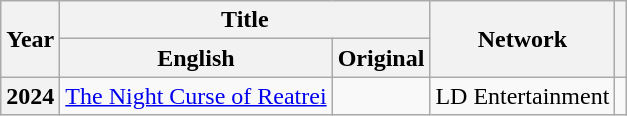<table class="wikitable plainrowheaders sortable">
<tr>
<th scope="col" rowspan="2">Year</th>
<th scope="col" colspan="2">Title</th>
<th scope="col" rowspan="2">Network</th>
<th scope="col" rowspan="2"></th>
</tr>
<tr>
<th>English</th>
<th>Original</th>
</tr>
<tr>
<th scope="row">2024</th>
<td><a href='#'>The Night Curse of Reatrei</a></td>
<td></td>
<td rowspan="2">LD Entertainment</td>
<td style="text-align:center"></td>
</tr>
</table>
